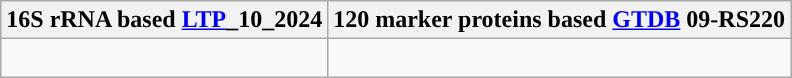<table class="wikitable">
<tr>
<th colspan=1>16S rRNA based <a href='#'>LTP</a>_10_2024</th>
<th colspan=1>120 marker proteins based <a href='#'>GTDB</a> 09-RS220</th>
</tr>
<tr>
<td style="vertical-align:top"><br></td>
<td><br></td>
</tr>
</table>
